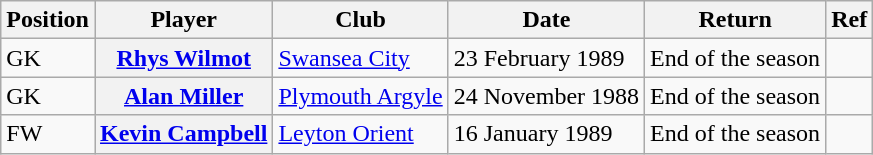<table class="wikitable plainrowheaders" style="text-align:center; text-align:left">
<tr>
<th scope="col">Position</th>
<th scope="col">Player</th>
<th scope="col">Club</th>
<th scope="col">Date</th>
<th scope="col">Return</th>
<th scope="col">Ref</th>
</tr>
<tr>
<td>GK</td>
<th scope="row"><a href='#'>Rhys Wilmot</a></th>
<td><a href='#'>Swansea City</a></td>
<td>23 February 1989</td>
<td>End of the season</td>
<td></td>
</tr>
<tr>
<td>GK</td>
<th scope="row"><a href='#'>Alan Miller</a></th>
<td><a href='#'>Plymouth Argyle</a></td>
<td>24 November 1988</td>
<td>End of the season</td>
<td></td>
</tr>
<tr>
<td>FW</td>
<th scope="row"><a href='#'>Kevin Campbell</a></th>
<td><a href='#'>Leyton Orient</a></td>
<td>16 January 1989</td>
<td>End of the season</td>
<td></td>
</tr>
</table>
